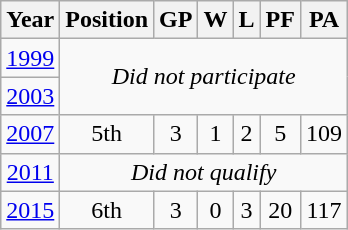<table class="wikitable" style="text-align: center;">
<tr>
<th>Year</th>
<th>Position</th>
<th>GP</th>
<th>W</th>
<th>L</th>
<th>PF</th>
<th>PA</th>
</tr>
<tr>
<td> <a href='#'>1999</a></td>
<td colspan=6 rowspan=2><em>Did not participate</em></td>
</tr>
<tr>
<td> <a href='#'>2003</a></td>
</tr>
<tr>
<td> <a href='#'>2007</a></td>
<td>5th</td>
<td>3</td>
<td>1</td>
<td>2</td>
<td>5</td>
<td>109</td>
</tr>
<tr>
<td> <a href='#'>2011</a></td>
<td colspan=6><em>Did not qualify</em></td>
</tr>
<tr>
<td> <a href='#'>2015</a></td>
<td>6th</td>
<td>3</td>
<td>0</td>
<td>3</td>
<td>20</td>
<td>117</td>
</tr>
</table>
